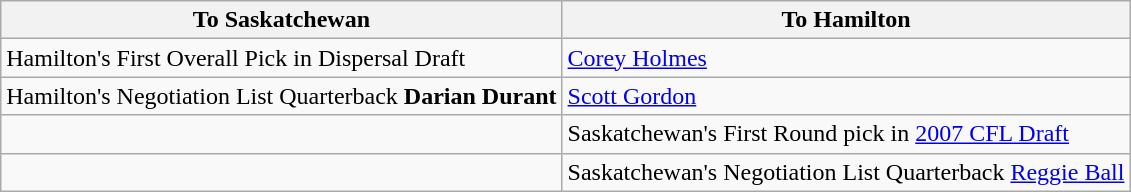<table class="wikitable">
<tr>
<th>To Saskatchewan</th>
<th>To Hamilton</th>
</tr>
<tr>
<td>Hamilton's First Overall Pick in Dispersal Draft</td>
<td><a href='#'>Corey Holmes</a></td>
</tr>
<tr>
<td>Hamilton's Negotiation List Quarterback <strong>Darian Durant</strong></td>
<td><a href='#'>Scott Gordon</a></td>
</tr>
<tr>
<td></td>
<td>Saskatchewan's First Round pick in <a href='#'>2007 CFL Draft</a></td>
</tr>
<tr>
<td></td>
<td>Saskatchewan's Negotiation List Quarterback <a href='#'>Reggie Ball</a></td>
</tr>
</table>
